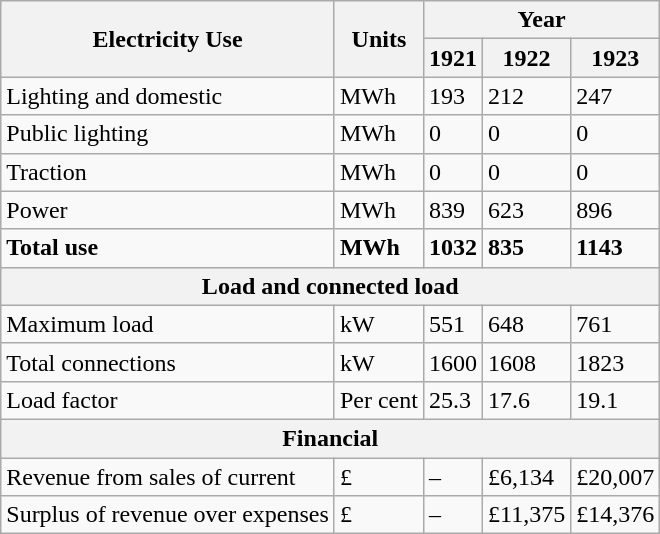<table class="wikitable">
<tr>
<th rowspan="2">Electricity Use</th>
<th rowspan="2">Units</th>
<th colspan="3">Year</th>
</tr>
<tr>
<th>1921</th>
<th>1922</th>
<th>1923</th>
</tr>
<tr>
<td>Lighting and domestic</td>
<td>MWh</td>
<td>193</td>
<td>212</td>
<td>247</td>
</tr>
<tr>
<td>Public lighting</td>
<td>MWh</td>
<td>0</td>
<td>0</td>
<td>0</td>
</tr>
<tr>
<td>Traction</td>
<td>MWh</td>
<td>0</td>
<td>0</td>
<td>0</td>
</tr>
<tr>
<td>Power</td>
<td>MWh</td>
<td>839</td>
<td>623</td>
<td>896</td>
</tr>
<tr>
<td><strong>Total use</strong></td>
<td><strong>MWh</strong></td>
<td><strong>1032</strong></td>
<td><strong>835</strong></td>
<td><strong>1143</strong></td>
</tr>
<tr>
<th colspan="5">Load and connected load</th>
</tr>
<tr>
<td>Maximum load</td>
<td>kW</td>
<td>551</td>
<td>648</td>
<td>761</td>
</tr>
<tr>
<td>Total connections</td>
<td>kW</td>
<td>1600</td>
<td>1608</td>
<td>1823</td>
</tr>
<tr>
<td>Load factor</td>
<td>Per cent</td>
<td>25.3</td>
<td>17.6</td>
<td>19.1</td>
</tr>
<tr>
<th colspan="5">Financial</th>
</tr>
<tr>
<td>Revenue from sales of current</td>
<td>£</td>
<td>–</td>
<td>£6,134</td>
<td>£20,007</td>
</tr>
<tr>
<td>Surplus of revenue over expenses</td>
<td>£</td>
<td>–</td>
<td>£11,375</td>
<td>£14,376</td>
</tr>
</table>
